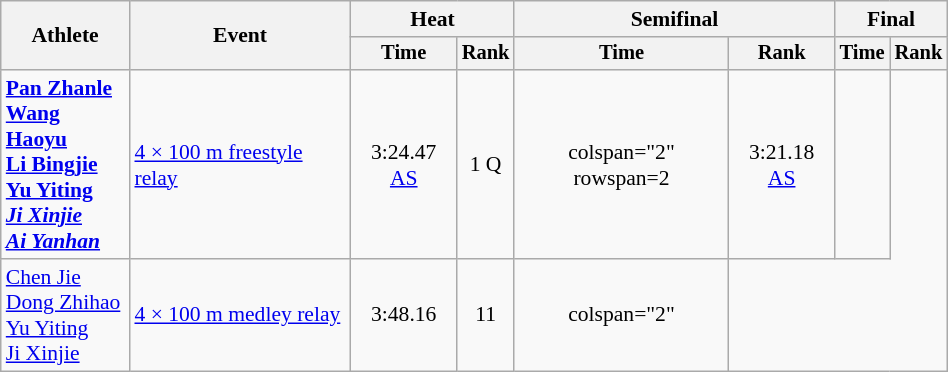<table class="wikitable" style="text-align:center; font-size:90%; width:50%;">
<tr>
<th rowspan="2">Athlete</th>
<th rowspan="2">Event</th>
<th colspan="2">Heat</th>
<th colspan="2">Semifinal</th>
<th colspan="2">Final</th>
</tr>
<tr style="font-size:95%">
<th>Time</th>
<th>Rank</th>
<th>Time</th>
<th>Rank</th>
<th>Time</th>
<th>Rank</th>
</tr>
<tr>
<td align=left><strong><a href='#'>Pan Zhanle</a><br><a href='#'>Wang Haoyu</a><br><a href='#'>Li Bingjie</a><br><a href='#'>Yu Yiting</a><br><em><a href='#'>Ji Xinjie</a><br><a href='#'>Ai Yanhan</a><strong><em></td>
<td align=left><a href='#'>4 × 100 m freestyle relay</a></td>
<td>3:24.47 </strong><a href='#'>AS</a><strong></td>
<td>1 </strong>Q<strong></td>
<td>colspan="2" rowspan=2 </td>
<td>3:21.18 </strong><a href='#'>AS</a><strong></td>
<td></td>
</tr>
<tr>
<td align=left><a href='#'>Chen Jie</a> <br><a href='#'>Dong Zhihao</a><br><a href='#'>Yu Yiting</a> <br><a href='#'>Ji Xinjie</a></td>
<td align=left><a href='#'>4 × 100 m medley relay</a></td>
<td>3:48.16</td>
<td>11</td>
<td>colspan="2"  </td>
</tr>
</table>
